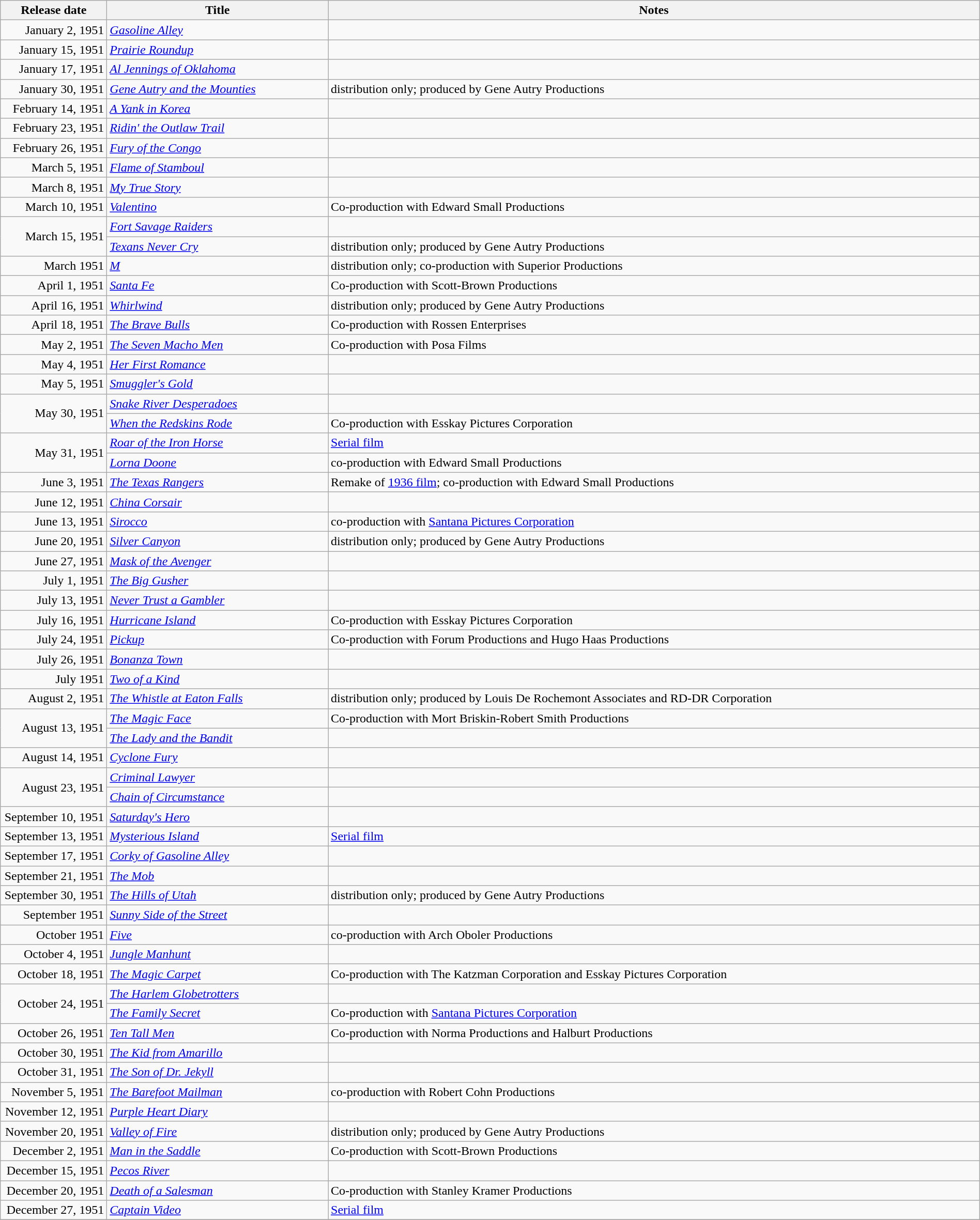<table class="wikitable sortable" style="width:100%;">
<tr>
<th scope="col" style="width:130px;">Release date</th>
<th>Title</th>
<th>Notes</th>
</tr>
<tr>
<td style="text-align:right;">January 2, 1951</td>
<td><em><a href='#'>Gasoline Alley</a></em></td>
<td></td>
</tr>
<tr>
<td style="text-align:right;">January 15, 1951</td>
<td><em><a href='#'>Prairie Roundup</a></em></td>
<td></td>
</tr>
<tr>
<td style="text-align:right;">January 17, 1951</td>
<td><em><a href='#'>Al Jennings of Oklahoma</a></em></td>
<td></td>
</tr>
<tr>
<td style="text-align:right;">January 30, 1951</td>
<td><em><a href='#'>Gene Autry and the Mounties</a></em></td>
<td>distribution only; produced by Gene Autry Productions</td>
</tr>
<tr>
<td style="text-align:right;">February 14, 1951</td>
<td><em><a href='#'>A Yank in Korea</a></em></td>
<td></td>
</tr>
<tr>
<td style="text-align:right;">February 23, 1951</td>
<td><em><a href='#'>Ridin' the Outlaw Trail</a></em></td>
<td></td>
</tr>
<tr>
<td style="text-align:right;">February 26, 1951</td>
<td><em><a href='#'>Fury of the Congo</a></em></td>
<td></td>
</tr>
<tr>
<td style="text-align:right;">March 5, 1951</td>
<td><em><a href='#'>Flame of Stamboul</a></em></td>
<td></td>
</tr>
<tr>
<td style="text-align:right;">March 8, 1951</td>
<td><em><a href='#'>My True Story</a></em></td>
<td></td>
</tr>
<tr>
<td style="text-align:right;">March 10, 1951</td>
<td><em><a href='#'>Valentino</a></em></td>
<td>Co-production with Edward Small Productions</td>
</tr>
<tr>
<td style="text-align:right;" rowspan="2">March 15, 1951</td>
<td><em><a href='#'>Fort Savage Raiders</a></em></td>
<td></td>
</tr>
<tr>
<td><em><a href='#'>Texans Never Cry</a></em></td>
<td>distribution only; produced by Gene Autry Productions</td>
</tr>
<tr>
<td style="text-align:right;">March 1951</td>
<td><em><a href='#'>M</a></em></td>
<td>distribution only; co-production with Superior Productions</td>
</tr>
<tr>
<td style="text-align:right;">April 1, 1951</td>
<td><em><a href='#'>Santa Fe</a></em></td>
<td>Co-production with Scott-Brown Productions</td>
</tr>
<tr>
<td style="text-align:right;">April 16, 1951</td>
<td><em><a href='#'>Whirlwind</a></em></td>
<td>distribution only; produced by Gene Autry Productions</td>
</tr>
<tr>
<td style="text-align:right;">April 18, 1951</td>
<td><em><a href='#'>The Brave Bulls</a></em></td>
<td>Co-production with Rossen Enterprises</td>
</tr>
<tr>
<td style="text-align:right;">May 2, 1951</td>
<td><em><a href='#'>The Seven Macho Men</a></em></td>
<td>Co-production with Posa Films</td>
</tr>
<tr>
<td style="text-align:right;">May 4, 1951</td>
<td><em><a href='#'>Her First Romance</a></em></td>
<td></td>
</tr>
<tr>
<td style="text-align:right;">May 5, 1951</td>
<td><em><a href='#'>Smuggler's Gold</a></em></td>
<td></td>
</tr>
<tr>
<td style="text-align:right;" rowspan="2">May 30, 1951</td>
<td><em><a href='#'>Snake River Desperadoes</a></em></td>
<td></td>
</tr>
<tr>
<td><em><a href='#'>When the Redskins Rode</a></em></td>
<td>Co-production with Esskay Pictures Corporation</td>
</tr>
<tr>
<td style="text-align:right;" rowspan="2">May 31, 1951</td>
<td><em><a href='#'>Roar of the Iron Horse</a></em></td>
<td><a href='#'>Serial film</a></td>
</tr>
<tr>
<td><em><a href='#'>Lorna Doone</a></em></td>
<td>co-production with Edward Small Productions</td>
</tr>
<tr>
<td style="text-align:right;">June 3, 1951</td>
<td><em><a href='#'>The Texas Rangers</a></em></td>
<td>Remake of <a href='#'>1936 film</a>; co-production with Edward Small Productions</td>
</tr>
<tr>
<td style="text-align:right;">June 12, 1951</td>
<td><em><a href='#'>China Corsair</a></em></td>
<td></td>
</tr>
<tr>
<td style="text-align:right;">June 13, 1951</td>
<td><em><a href='#'>Sirocco</a></em></td>
<td>co-production with <a href='#'>Santana Pictures Corporation</a></td>
</tr>
<tr>
<td style="text-align:right;">June 20, 1951</td>
<td><em><a href='#'>Silver Canyon</a></em></td>
<td>distribution only; produced by Gene Autry Productions</td>
</tr>
<tr>
<td style="text-align:right;">June 27, 1951</td>
<td><em><a href='#'>Mask of the Avenger</a></em></td>
<td></td>
</tr>
<tr>
<td style="text-align:right;">July 1, 1951</td>
<td><em><a href='#'>The Big Gusher</a></em></td>
<td></td>
</tr>
<tr>
<td style="text-align:right;">July 13, 1951</td>
<td><em><a href='#'>Never Trust a Gambler</a></em></td>
<td></td>
</tr>
<tr>
<td style="text-align:right;">July 16, 1951</td>
<td><em><a href='#'>Hurricane Island</a></em></td>
<td>Co-production with Esskay Pictures Corporation</td>
</tr>
<tr>
<td style="text-align:right;">July 24, 1951</td>
<td><em><a href='#'>Pickup</a></em></td>
<td>Co-production with Forum Productions and Hugo Haas Productions</td>
</tr>
<tr>
<td style="text-align:right;">July 26, 1951</td>
<td><em><a href='#'>Bonanza Town</a></em></td>
<td></td>
</tr>
<tr>
<td style="text-align:right;">July 1951</td>
<td><em><a href='#'>Two of a Kind</a></em></td>
<td></td>
</tr>
<tr>
<td style="text-align:right;">August 2, 1951</td>
<td><em><a href='#'>The Whistle at Eaton Falls</a></em></td>
<td>distribution only; produced by Louis De Rochemont Associates and RD-DR Corporation</td>
</tr>
<tr>
<td style="text-align:right;" rowspan="2">August 13, 1951</td>
<td><em><a href='#'>The Magic Face</a></em></td>
<td>Co-production with Mort Briskin-Robert Smith Productions</td>
</tr>
<tr>
<td><em><a href='#'>The Lady and the Bandit</a></em></td>
<td></td>
</tr>
<tr>
<td style="text-align:right;">August 14, 1951</td>
<td><em><a href='#'>Cyclone Fury</a></em></td>
<td></td>
</tr>
<tr>
<td style="text-align:right;" rowspan="2">August 23, 1951</td>
<td><em><a href='#'>Criminal Lawyer</a></em></td>
<td></td>
</tr>
<tr>
<td><em><a href='#'>Chain of Circumstance</a></em></td>
<td></td>
</tr>
<tr>
<td style="text-align:right;">September 10, 1951</td>
<td><em><a href='#'>Saturday's Hero</a></em></td>
<td></td>
</tr>
<tr>
<td style="text-align:right;">September 13, 1951</td>
<td><em><a href='#'>Mysterious Island</a></em></td>
<td><a href='#'>Serial film</a></td>
</tr>
<tr>
<td style="text-align:right;">September 17, 1951</td>
<td><em><a href='#'>Corky of Gasoline Alley</a></em></td>
<td></td>
</tr>
<tr>
<td style="text-align:right;">September 21, 1951</td>
<td><em><a href='#'>The Mob</a></em></td>
<td></td>
</tr>
<tr>
<td style="text-align:right;">September 30, 1951</td>
<td><em><a href='#'>The Hills of Utah</a></em></td>
<td>distribution only; produced by Gene Autry Productions</td>
</tr>
<tr>
<td style="text-align:right;">September 1951</td>
<td><em><a href='#'>Sunny Side of the Street</a></em></td>
<td></td>
</tr>
<tr>
<td style="text-align:right;">October 1951</td>
<td><em><a href='#'>Five</a></em></td>
<td>co-production with Arch Oboler Productions</td>
</tr>
<tr>
<td style="text-align:right;">October 4, 1951</td>
<td><em><a href='#'>Jungle Manhunt</a></em></td>
<td></td>
</tr>
<tr>
<td style="text-align:right;">October 18, 1951</td>
<td><em><a href='#'>The Magic Carpet</a></em></td>
<td>Co-production with The Katzman Corporation and Esskay Pictures Corporation</td>
</tr>
<tr>
<td style="text-align:right;" rowspan="2">October 24, 1951</td>
<td><em><a href='#'>The Harlem Globetrotters</a></em></td>
<td></td>
</tr>
<tr>
<td><em><a href='#'>The Family Secret</a></em></td>
<td>Co-production with <a href='#'>Santana Pictures Corporation</a></td>
</tr>
<tr>
<td style="text-align:right;">October 26, 1951</td>
<td><em><a href='#'>Ten Tall Men</a></em></td>
<td>Co-production with Norma Productions and Halburt Productions</td>
</tr>
<tr>
<td style="text-align:right;">October 30, 1951</td>
<td><em><a href='#'>The Kid from Amarillo</a></em></td>
<td></td>
</tr>
<tr>
<td style="text-align:right;">October 31, 1951</td>
<td><em><a href='#'>The Son of Dr. Jekyll</a></em></td>
<td></td>
</tr>
<tr>
<td style="text-align:right;">November 5, 1951</td>
<td><em><a href='#'>The Barefoot Mailman</a></em></td>
<td>co-production with Robert Cohn Productions</td>
</tr>
<tr>
<td style="text-align:right;">November 12, 1951</td>
<td><em><a href='#'>Purple Heart Diary</a></em></td>
<td></td>
</tr>
<tr>
<td style="text-align:right;">November 20, 1951</td>
<td><em><a href='#'>Valley of Fire</a></em></td>
<td>distribution only; produced by Gene Autry Productions</td>
</tr>
<tr>
<td style="text-align:right;">December 2, 1951</td>
<td><em><a href='#'>Man in the Saddle</a></em></td>
<td>Co-production with Scott-Brown Productions</td>
</tr>
<tr>
<td style="text-align:right;">December 15, 1951</td>
<td><em><a href='#'>Pecos River</a></em></td>
<td></td>
</tr>
<tr>
<td style="text-align:right;">December 20, 1951</td>
<td><em><a href='#'>Death of a Salesman</a></em></td>
<td>Co-production with Stanley Kramer Productions</td>
</tr>
<tr>
<td style="text-align:right;">December 27, 1951</td>
<td><em><a href='#'>Captain Video</a></em></td>
<td><a href='#'>Serial film</a></td>
</tr>
<tr>
</tr>
</table>
